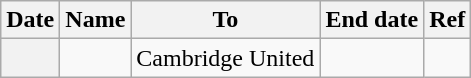<table class="wikitable sortable plainrowheaders">
<tr>
<th scope=col>Date</th>
<th scope=col>Name</th>
<th scope=col>To</th>
<th scope=col>End date</th>
<th scope=col class=unsortable>Ref</th>
</tr>
<tr>
<th scope=row></th>
<td></td>
<td>Cambridge United</td>
<td></td>
<td></td>
</tr>
</table>
